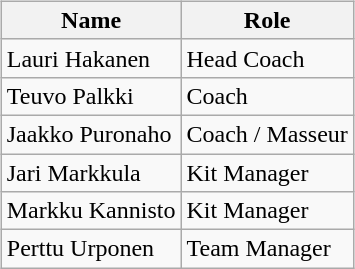<table>
<tr>
<td valign="top"><br><table class="wikitable">
<tr>
<th>Name</th>
<th>Role</th>
</tr>
<tr>
<td> Lauri Hakanen</td>
<td>Head Coach</td>
</tr>
<tr>
<td> Teuvo Palkki</td>
<td>Coach</td>
</tr>
<tr>
<td> Jaakko Puronaho</td>
<td>Coach / Masseur</td>
</tr>
<tr>
<td> Jari Markkula</td>
<td>Kit Manager</td>
</tr>
<tr>
<td> Markku Kannisto</td>
<td>Kit Manager</td>
</tr>
<tr>
<td> Perttu Urponen</td>
<td>Team Manager</td>
</tr>
</table>
</td>
</tr>
</table>
